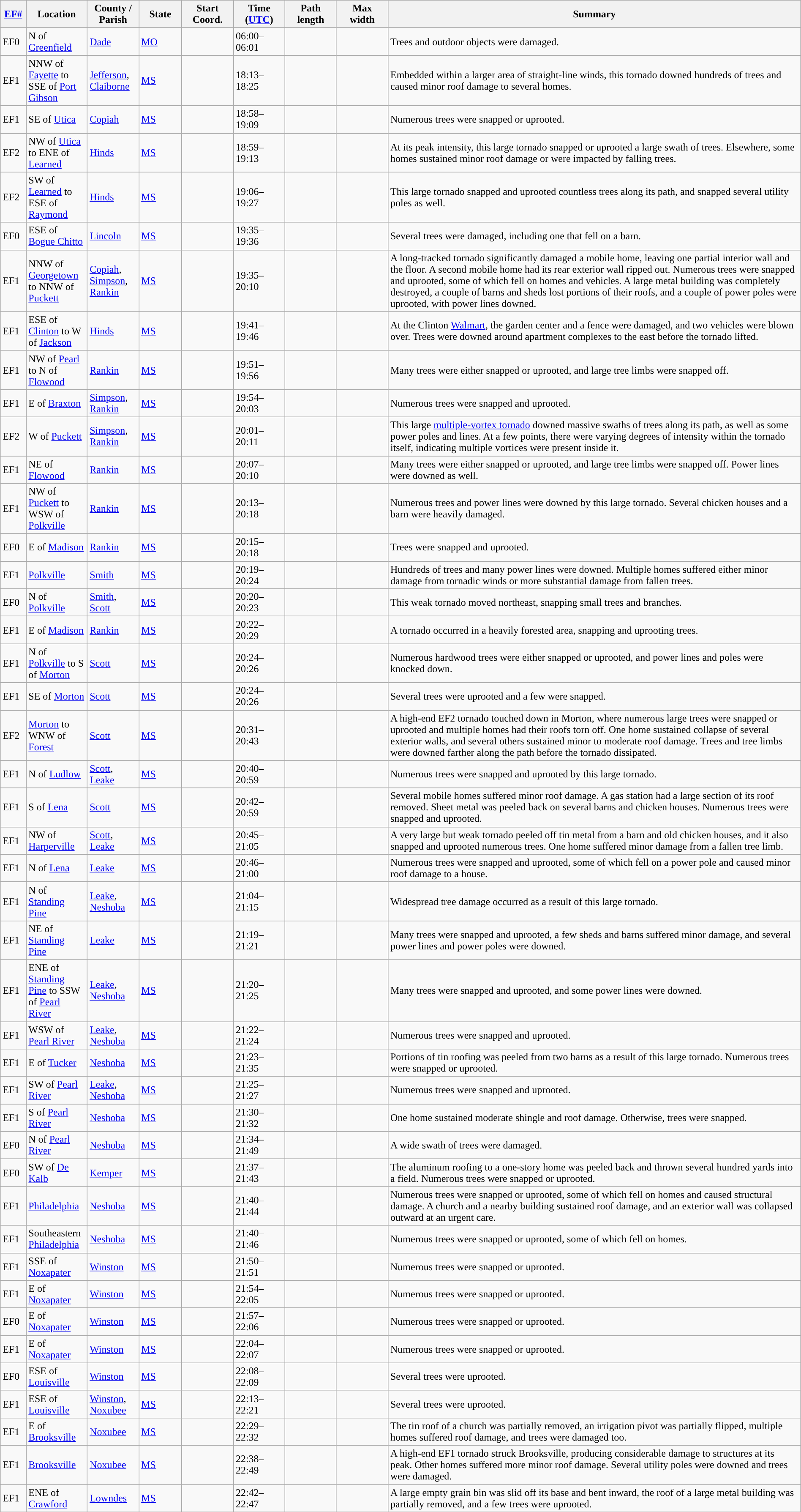<table class="wikitable sortable" style="width:100%;">
<tr>
<th scope="col"  style="width:3%; text-align:center;"><a href='#'>EF#</a></th>
<th scope="col"  style="width:7%; text-align:center;" class="unsortable">Location</th>
<th scope="col"  style="width:6%; text-align:center;" class="unsortable">County / Parish</th>
<th scope="col"  style="width:5%; text-align:center;">State</th>
<th scope="col"  style="width:6%; text-align:center;">Start Coord.</th>
<th scope="col"  style="width:6%; text-align:center;">Time (<a href='#'>UTC</a>)</th>
<th scope="col"  style="width:6%; text-align:center;">Path length</th>
<th scope="col"  style="width:6%; text-align:center;">Max width</th>
<th scope="col" class="unsortable" style="width:48%; text-align:center;">Summary</th>
</tr>
<tr>
<td>EF0</td>
<td>N of <a href='#'>Greenfield</a></td>
<td><a href='#'>Dade</a></td>
<td><a href='#'>MO</a></td>
<td></td>
<td>06:00–06:01</td>
<td></td>
<td></td>
<td>Trees and outdoor objects were damaged.</td>
</tr>
<tr>
<td>EF1</td>
<td>NNW of <a href='#'>Fayette</a> to SSE of <a href='#'>Port Gibson</a></td>
<td><a href='#'>Jefferson</a>, <a href='#'>Claiborne</a></td>
<td><a href='#'>MS</a></td>
<td></td>
<td>18:13–18:25</td>
<td></td>
<td></td>
<td>Embedded within a larger area of straight-line winds, this tornado downed hundreds of trees and caused minor roof damage to several homes.</td>
</tr>
<tr>
<td>EF1</td>
<td>SE of <a href='#'>Utica</a></td>
<td><a href='#'>Copiah</a></td>
<td><a href='#'>MS</a></td>
<td></td>
<td>18:58–19:09</td>
<td></td>
<td></td>
<td>Numerous trees were snapped or uprooted.</td>
</tr>
<tr>
<td>EF2</td>
<td>NW of <a href='#'>Utica</a> to ENE of <a href='#'>Learned</a></td>
<td><a href='#'>Hinds</a></td>
<td><a href='#'>MS</a></td>
<td></td>
<td>18:59–19:13</td>
<td></td>
<td></td>
<td>At its peak intensity, this large tornado snapped or uprooted a large swath of trees. Elsewhere, some homes sustained minor roof damage or were impacted by falling trees.</td>
</tr>
<tr>
<td>EF2</td>
<td>SW of <a href='#'>Learned</a> to ESE of <a href='#'>Raymond</a></td>
<td><a href='#'>Hinds</a></td>
<td><a href='#'>MS</a></td>
<td></td>
<td>19:06–19:27</td>
<td></td>
<td></td>
<td>This large tornado snapped and uprooted countless trees along its path, and snapped several utility poles as well.</td>
</tr>
<tr>
<td>EF0</td>
<td>ESE of <a href='#'>Bogue Chitto</a></td>
<td><a href='#'>Lincoln</a></td>
<td><a href='#'>MS</a></td>
<td></td>
<td>19:35–19:36</td>
<td></td>
<td></td>
<td>Several trees were damaged, including one that fell on a barn.</td>
</tr>
<tr>
<td>EF1</td>
<td>NNW of <a href='#'>Georgetown</a> to NNW of <a href='#'>Puckett</a></td>
<td><a href='#'>Copiah</a>, <a href='#'>Simpson</a>, <a href='#'>Rankin</a></td>
<td><a href='#'>MS</a></td>
<td></td>
<td>19:35–20:10</td>
<td></td>
<td></td>
<td>A long-tracked tornado significantly damaged a mobile home, leaving one partial interior wall and the floor. A second mobile home had its rear exterior wall ripped out. Numerous trees were snapped and uprooted, some of which fell on homes and vehicles. A large metal building was completely destroyed, a couple of barns and sheds lost portions of their roofs, and a couple of power poles were uprooted, with power lines downed.</td>
</tr>
<tr>
<td>EF1</td>
<td>ESE of <a href='#'>Clinton</a> to W of <a href='#'>Jackson</a></td>
<td><a href='#'>Hinds</a></td>
<td><a href='#'>MS</a></td>
<td></td>
<td>19:41–19:46</td>
<td></td>
<td></td>
<td>At the Clinton <a href='#'>Walmart</a>, the garden center and a fence were damaged, and two vehicles were blown over. Trees were downed around apartment complexes to the east before the tornado lifted.</td>
</tr>
<tr>
<td>EF1</td>
<td>NW of <a href='#'>Pearl</a> to N of <a href='#'>Flowood</a></td>
<td><a href='#'>Rankin</a></td>
<td><a href='#'>MS</a></td>
<td></td>
<td>19:51–19:56</td>
<td></td>
<td></td>
<td>Many trees were either snapped or uprooted, and large tree limbs were snapped off.</td>
</tr>
<tr>
<td>EF1</td>
<td>E of <a href='#'>Braxton</a></td>
<td><a href='#'>Simpson</a>, <a href='#'>Rankin</a></td>
<td><a href='#'>MS</a></td>
<td></td>
<td>19:54–20:03</td>
<td></td>
<td></td>
<td>Numerous trees were snapped and uprooted.</td>
</tr>
<tr>
<td>EF2</td>
<td>W of <a href='#'>Puckett</a></td>
<td><a href='#'>Simpson</a>, <a href='#'>Rankin</a></td>
<td><a href='#'>MS</a></td>
<td></td>
<td>20:01–20:11</td>
<td></td>
<td></td>
<td>This large <a href='#'>multiple-vortex tornado</a> downed massive swaths of trees along its path, as well as some power poles and lines. At a few points, there were varying degrees of intensity within the tornado itself, indicating multiple vortices were present inside it.</td>
</tr>
<tr>
<td>EF1</td>
<td>NE of <a href='#'>Flowood</a></td>
<td><a href='#'>Rankin</a></td>
<td><a href='#'>MS</a></td>
<td></td>
<td>20:07–20:10</td>
<td></td>
<td></td>
<td>Many trees were either snapped or uprooted, and large tree limbs were snapped off. Power lines were downed as well.</td>
</tr>
<tr>
<td>EF1</td>
<td>NW of <a href='#'>Puckett</a> to WSW of <a href='#'>Polkville</a></td>
<td><a href='#'>Rankin</a></td>
<td><a href='#'>MS</a></td>
<td></td>
<td>20:13–20:18</td>
<td></td>
<td></td>
<td>Numerous trees and power lines were downed by this large tornado. Several chicken houses and a barn were heavily damaged.</td>
</tr>
<tr>
<td>EF0</td>
<td>E of <a href='#'>Madison</a></td>
<td><a href='#'>Rankin</a></td>
<td><a href='#'>MS</a></td>
<td></td>
<td>20:15–20:18</td>
<td></td>
<td></td>
<td>Trees were snapped and uprooted.</td>
</tr>
<tr>
<td>EF1</td>
<td><a href='#'>Polkville</a></td>
<td><a href='#'>Smith</a></td>
<td><a href='#'>MS</a></td>
<td></td>
<td>20:19–20:24</td>
<td></td>
<td></td>
<td>Hundreds of trees and many power lines were downed. Multiple homes suffered either minor damage from tornadic winds or more substantial damage from fallen trees.</td>
</tr>
<tr>
<td>EF0</td>
<td>N of <a href='#'>Polkville</a></td>
<td><a href='#'>Smith</a>, <a href='#'>Scott</a></td>
<td><a href='#'>MS</a></td>
<td></td>
<td>20:20–20:23</td>
<td></td>
<td></td>
<td>This weak tornado moved northeast, snapping small trees and branches.</td>
</tr>
<tr>
<td>EF1</td>
<td>E of <a href='#'>Madison</a></td>
<td><a href='#'>Rankin</a></td>
<td><a href='#'>MS</a></td>
<td></td>
<td>20:22–20:29</td>
<td></td>
<td></td>
<td>A tornado occurred in a heavily forested area, snapping and uprooting trees.</td>
</tr>
<tr>
<td>EF1</td>
<td>N of <a href='#'>Polkville</a> to S of <a href='#'>Morton</a></td>
<td><a href='#'>Scott</a></td>
<td><a href='#'>MS</a></td>
<td></td>
<td>20:24–20:26</td>
<td></td>
<td></td>
<td>Numerous hardwood trees were either snapped or uprooted, and power lines and poles were knocked down.</td>
</tr>
<tr>
<td>EF1</td>
<td>SE of <a href='#'>Morton</a></td>
<td><a href='#'>Scott</a></td>
<td><a href='#'>MS</a></td>
<td></td>
<td>20:24–20:26</td>
<td></td>
<td></td>
<td>Several trees were uprooted and a few were snapped.</td>
</tr>
<tr>
<td>EF2</td>
<td><a href='#'>Morton</a> to WNW of <a href='#'>Forest</a></td>
<td><a href='#'>Scott</a></td>
<td><a href='#'>MS</a></td>
<td></td>
<td>20:31–20:43</td>
<td></td>
<td></td>
<td>A high-end EF2 tornado touched down in Morton, where numerous large trees were snapped or uprooted and multiple homes had their roofs torn off. One home sustained collapse of several exterior walls, and several others sustained minor to moderate roof damage. Trees and tree limbs were downed farther along the path before the tornado dissipated.</td>
</tr>
<tr>
<td>EF1</td>
<td>N of <a href='#'>Ludlow</a></td>
<td><a href='#'>Scott</a>, <a href='#'>Leake</a></td>
<td><a href='#'>MS</a></td>
<td></td>
<td>20:40–20:59</td>
<td></td>
<td></td>
<td>Numerous trees were snapped and uprooted by this large tornado.</td>
</tr>
<tr>
<td>EF1</td>
<td>S of <a href='#'>Lena</a></td>
<td><a href='#'>Scott</a></td>
<td><a href='#'>MS</a></td>
<td></td>
<td>20:42–20:59</td>
<td></td>
<td></td>
<td>Several mobile homes suffered minor roof damage. A gas station had a large section of its roof removed. Sheet metal was peeled back on several barns and chicken houses. Numerous trees were snapped and uprooted.</td>
</tr>
<tr>
<td>EF1</td>
<td>NW of <a href='#'>Harperville</a></td>
<td><a href='#'>Scott</a>, <a href='#'>Leake</a></td>
<td><a href='#'>MS</a></td>
<td></td>
<td>20:45–21:05</td>
<td></td>
<td></td>
<td>A very large but weak tornado peeled off tin metal from a barn and old chicken houses, and it also snapped and uprooted numerous trees. One home suffered minor damage from a fallen tree limb.</td>
</tr>
<tr>
<td>EF1</td>
<td>N of <a href='#'>Lena</a></td>
<td><a href='#'>Leake</a></td>
<td><a href='#'>MS</a></td>
<td></td>
<td>20:46–21:00</td>
<td></td>
<td></td>
<td>Numerous trees were snapped and uprooted, some of which fell on a power pole and caused minor roof damage to a house.</td>
</tr>
<tr>
<td>EF1</td>
<td>N of <a href='#'>Standing Pine</a></td>
<td><a href='#'>Leake</a>, <a href='#'>Neshoba</a></td>
<td><a href='#'>MS</a></td>
<td></td>
<td>21:04–21:15</td>
<td></td>
<td></td>
<td>Widespread tree damage occurred as a result of this large tornado.</td>
</tr>
<tr>
<td>EF1</td>
<td>NE of <a href='#'>Standing Pine</a></td>
<td><a href='#'>Leake</a></td>
<td><a href='#'>MS</a></td>
<td></td>
<td>21:19–21:21</td>
<td></td>
<td></td>
<td>Many trees were snapped and uprooted, a few sheds and barns suffered minor damage, and several power lines and power poles were downed.</td>
</tr>
<tr>
<td>EF1</td>
<td>ENE of <a href='#'>Standing Pine</a> to SSW of <a href='#'>Pearl River</a></td>
<td><a href='#'>Leake</a>, <a href='#'>Neshoba</a></td>
<td><a href='#'>MS</a></td>
<td></td>
<td>21:20–21:25</td>
<td></td>
<td></td>
<td>Many trees were snapped and uprooted, and some power lines were downed.</td>
</tr>
<tr>
<td>EF1</td>
<td>WSW of <a href='#'>Pearl River</a></td>
<td><a href='#'>Leake</a>, <a href='#'>Neshoba</a></td>
<td><a href='#'>MS</a></td>
<td></td>
<td>21:22–21:24</td>
<td></td>
<td></td>
<td>Numerous trees were snapped and uprooted.</td>
</tr>
<tr>
<td>EF1</td>
<td>E of <a href='#'>Tucker</a></td>
<td><a href='#'>Neshoba</a></td>
<td><a href='#'>MS</a></td>
<td></td>
<td>21:23–21:35</td>
<td></td>
<td></td>
<td>Portions of tin roofing was peeled from two barns as a result of this large tornado. Numerous trees were snapped or uprooted.</td>
</tr>
<tr>
<td>EF1</td>
<td>SW of <a href='#'>Pearl River</a></td>
<td><a href='#'>Leake</a>, <a href='#'>Neshoba</a></td>
<td><a href='#'>MS</a></td>
<td></td>
<td>21:25–21:27</td>
<td></td>
<td></td>
<td>Numerous trees were snapped and uprooted.</td>
</tr>
<tr>
<td>EF1</td>
<td>S of <a href='#'>Pearl River</a></td>
<td><a href='#'>Neshoba</a></td>
<td><a href='#'>MS</a></td>
<td></td>
<td>21:30–21:32</td>
<td></td>
<td></td>
<td>One home sustained moderate shingle and roof damage. Otherwise, trees were snapped.</td>
</tr>
<tr>
<td>EF0</td>
<td>N of <a href='#'>Pearl River</a></td>
<td><a href='#'>Neshoba</a></td>
<td><a href='#'>MS</a></td>
<td></td>
<td>21:34–21:49</td>
<td></td>
<td></td>
<td>A wide swath of trees were damaged.</td>
</tr>
<tr>
<td>EF0</td>
<td>SW of <a href='#'>De Kalb</a></td>
<td><a href='#'>Kemper</a></td>
<td><a href='#'>MS</a></td>
<td></td>
<td>21:37–21:43</td>
<td></td>
<td></td>
<td>The aluminum roofing to a one-story home was peeled back and thrown several hundred yards into a field. Numerous trees were snapped or uprooted.</td>
</tr>
<tr>
<td>EF1</td>
<td><a href='#'>Philadelphia</a></td>
<td><a href='#'>Neshoba</a></td>
<td><a href='#'>MS</a></td>
<td></td>
<td>21:40–21:44</td>
<td></td>
<td></td>
<td>Numerous trees were snapped or uprooted, some of which fell on homes and caused structural damage. A church and a nearby building sustained roof damage, and an exterior wall was collapsed outward at an urgent care.</td>
</tr>
<tr>
<td>EF1</td>
<td>Southeastern <a href='#'>Philadelphia</a></td>
<td><a href='#'>Neshoba</a></td>
<td><a href='#'>MS</a></td>
<td></td>
<td>21:40–21:46</td>
<td></td>
<td></td>
<td>Numerous trees were snapped or uprooted, some of which fell on homes.</td>
</tr>
<tr>
<td>EF1</td>
<td>SSE of <a href='#'>Noxapater</a></td>
<td><a href='#'>Winston</a></td>
<td><a href='#'>MS</a></td>
<td></td>
<td>21:50–21:51</td>
<td></td>
<td></td>
<td>Numerous trees were snapped or uprooted.</td>
</tr>
<tr>
<td>EF1</td>
<td>E of <a href='#'>Noxapater</a></td>
<td><a href='#'>Winston</a></td>
<td><a href='#'>MS</a></td>
<td></td>
<td>21:54–22:05</td>
<td></td>
<td></td>
<td>Numerous trees were snapped or uprooted.</td>
</tr>
<tr>
<td>EF0</td>
<td>E of <a href='#'>Noxapater</a></td>
<td><a href='#'>Winston</a></td>
<td><a href='#'>MS</a></td>
<td></td>
<td>21:57–22:06</td>
<td></td>
<td></td>
<td>Numerous trees were snapped or uprooted.</td>
</tr>
<tr>
<td>EF1</td>
<td>E of <a href='#'>Noxapater</a></td>
<td><a href='#'>Winston</a></td>
<td><a href='#'>MS</a></td>
<td></td>
<td>22:04–22:07</td>
<td></td>
<td></td>
<td>Numerous trees were snapped or uprooted.</td>
</tr>
<tr>
<td>EF0</td>
<td>ESE of <a href='#'>Louisville</a></td>
<td><a href='#'>Winston</a></td>
<td><a href='#'>MS</a></td>
<td></td>
<td>22:08–22:09</td>
<td></td>
<td></td>
<td>Several trees were uprooted.</td>
</tr>
<tr>
<td>EF1</td>
<td>ESE of <a href='#'>Louisville</a></td>
<td><a href='#'>Winston</a>, <a href='#'>Noxubee</a></td>
<td><a href='#'>MS</a></td>
<td></td>
<td>22:13–22:21</td>
<td></td>
<td></td>
<td>Several trees were uprooted.</td>
</tr>
<tr>
<td>EF1</td>
<td>E of <a href='#'>Brooksville</a></td>
<td><a href='#'>Noxubee</a></td>
<td><a href='#'>MS</a></td>
<td></td>
<td>22:29–22:32</td>
<td></td>
<td></td>
<td>The tin roof of a church was partially removed, an irrigation pivot was partially flipped, multiple homes suffered roof damage, and trees were damaged too.</td>
</tr>
<tr>
<td>EF1</td>
<td><a href='#'>Brooksville</a></td>
<td><a href='#'>Noxubee</a></td>
<td><a href='#'>MS</a></td>
<td></td>
<td>22:38–22:49</td>
<td></td>
<td></td>
<td>A high-end EF1 tornado struck Brooksville, producing considerable damage to structures at its peak. Other homes suffered more minor roof damage. Several utility poles were downed and trees were damaged.</td>
</tr>
<tr>
<td>EF1</td>
<td>ENE of <a href='#'>Crawford</a></td>
<td><a href='#'>Lowndes</a></td>
<td><a href='#'>MS</a></td>
<td></td>
<td>22:42–22:47</td>
<td></td>
<td></td>
<td>A large empty grain bin was slid off its base and bent inward, the roof of a large metal building was partially removed, and a few trees were uprooted.</td>
</tr>
<tr>
</tr>
</table>
